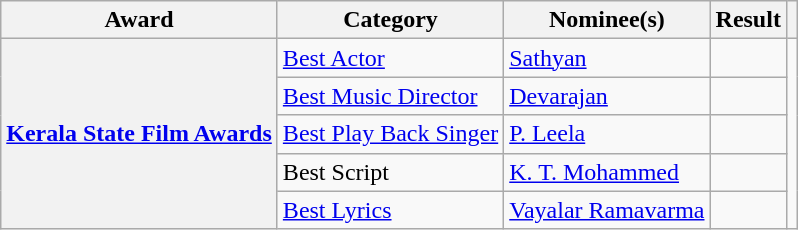<table class="wikitable plainrowheaders sortable">
<tr>
<th scope="col" class="unsortable">Award</th>
<th scope="col" class="unsortable">Category</th>
<th scope="col" class="unsortable">Nominee(s)</th>
<th scope="col" class="unsortable">Result</th>
<th scope="col" class="unsortable"></th>
</tr>
<tr>
<th scope="row" rowspan="5"><a href='#'>Kerala State Film Awards</a></th>
<td><a href='#'>Best Actor</a></td>
<td><a href='#'>Sathyan</a></td>
<td></td>
<td style="text-align:center;" rowspan="6"></td>
</tr>
<tr>
<td><a href='#'>Best Music Director</a></td>
<td><a href='#'>Devarajan</a></td>
<td></td>
</tr>
<tr>
<td><a href='#'>Best Play Back Singer</a></td>
<td><a href='#'>P. Leela</a></td>
<td></td>
</tr>
<tr>
<td>Best Script</td>
<td><a href='#'>K. T. Mohammed</a></td>
<td></td>
</tr>
<tr>
<td><a href='#'>Best Lyrics</a></td>
<td><a href='#'>Vayalar Ramavarma</a></td>
<td></td>
</tr>
</table>
